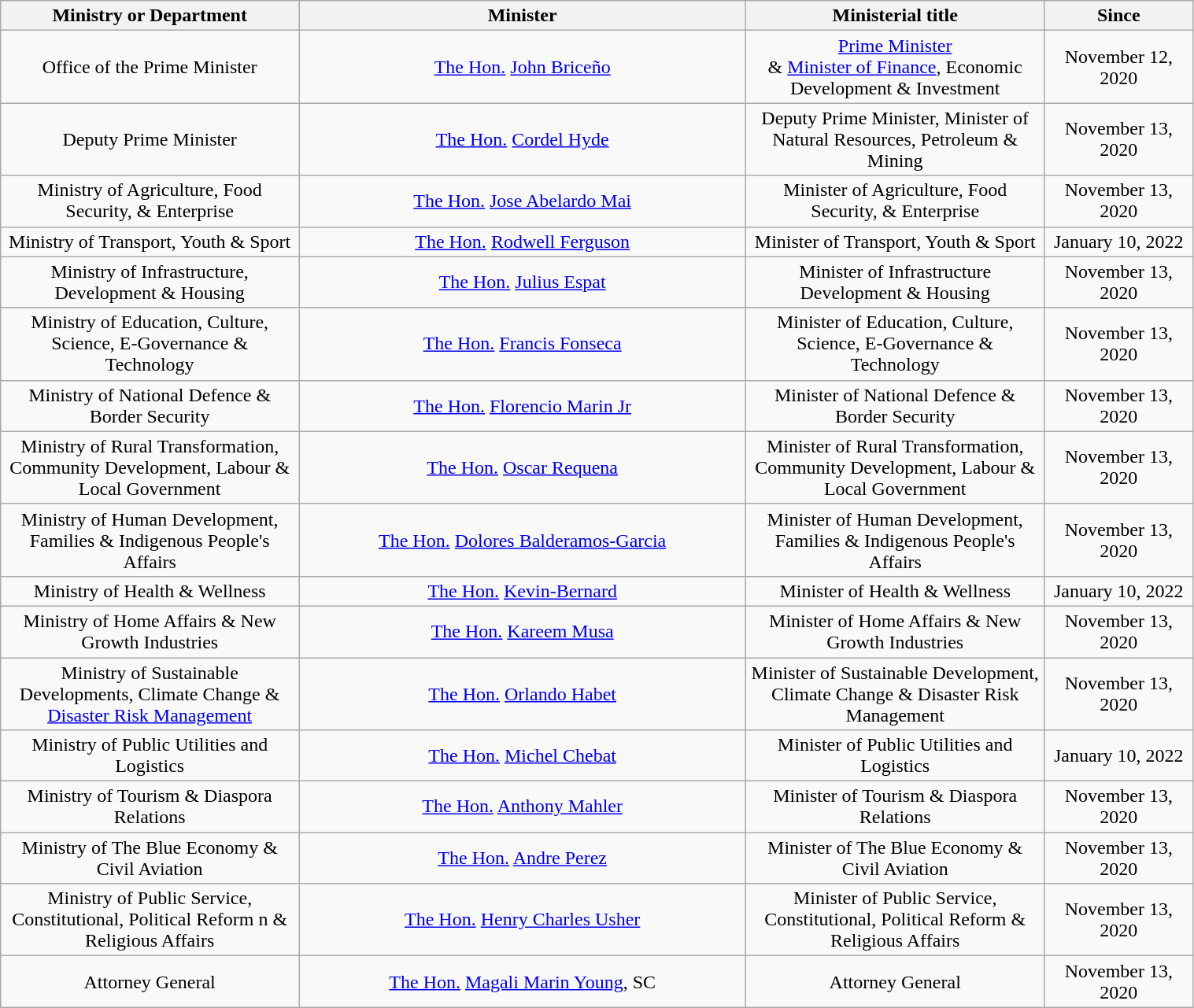<table class="wikitable sortable"  style="width:80%; text-align:center;">
<tr>
<th style="width:20%;"><strong>Ministry or Department</strong></th>
<th style="width:30%;"><strong>Minister</strong></th>
<th style="width:20%;"><strong>Ministerial title</strong></th>
<th style="width:10%;"><strong>Since</strong></th>
</tr>
<tr>
<td>Office of the Prime Minister</td>
<td><a href='#'>The Hon.</a> <a href='#'>John Briceño</a></td>
<td><a href='#'>Prime Minister</a><br>& <a href='#'>Minister of Finance</a>, Economic Development & Investment<br></td>
<td rowspan="1">November 12, 2020</td>
</tr>
<tr>
<td>Deputy Prime Minister</td>
<td><a href='#'>The Hon.</a> <a href='#'>Cordel Hyde</a></td>
<td>Deputy Prime Minister, Minister of Natural Resources, Petroleum & Mining</td>
<td>November 13, 2020</td>
</tr>
<tr>
<td>Ministry of Agriculture, Food Security, & Enterprise</td>
<td><a href='#'>The Hon.</a> <a href='#'>Jose Abelardo Mai</a></td>
<td>Minister of Agriculture, Food Security, & Enterprise</td>
<td>November 13, 2020</td>
</tr>
<tr>
<td>Ministry of  Transport, Youth & Sport</td>
<td><a href='#'>The Hon.</a> <a href='#'>Rodwell Ferguson</a></td>
<td>Minister of Transport, Youth & Sport</td>
<td>January 10, 2022</td>
</tr>
<tr>
<td>Ministry of Infrastructure, Development & Housing</td>
<td><a href='#'>The Hon.</a> <a href='#'>Julius Espat</a></td>
<td>Minister of Infrastructure Development & Housing</td>
<td>November 13, 2020</td>
</tr>
<tr>
<td>Ministry of Education, Culture, Science, E-Governance & Technology</td>
<td><a href='#'>The Hon.</a> <a href='#'>Francis Fonseca</a></td>
<td>Minister of Education, Culture, Science, E-Governance & Technology</td>
<td>November 13, 2020</td>
</tr>
<tr>
<td>Ministry of National Defence & Border Security</td>
<td><a href='#'>The Hon.</a> <a href='#'>Florencio Marin Jr</a></td>
<td>Minister of National Defence & Border Security</td>
<td>November 13, 2020</td>
</tr>
<tr>
<td>Ministry of Rural Transformation, Community Development, Labour & Local Government</td>
<td><a href='#'>The Hon.</a> <a href='#'>Oscar Requena</a></td>
<td>Minister of Rural Transformation, Community Development, Labour & Local Government</td>
<td>November 13, 2020</td>
</tr>
<tr>
<td>Ministry of Human Development, Families & Indigenous People's Affairs</td>
<td><a href='#'>The Hon.</a> <a href='#'>Dolores Balderamos-Garcia</a></td>
<td>Minister of Human Development, Families & Indigenous People's Affairs</td>
<td>November 13, 2020</td>
</tr>
<tr>
<td>Ministry of Health & Wellness</td>
<td><a href='#'>The Hon.</a> <a href='#'>Kevin-Bernard</a></td>
<td>Minister of Health & Wellness</td>
<td>January 10, 2022</td>
</tr>
<tr>
<td>Ministry of Home Affairs & New Growth Industries</td>
<td><a href='#'>The Hon.</a> <a href='#'>Kareem Musa</a></td>
<td>Minister of Home Affairs & New Growth Industries</td>
<td>November 13, 2020</td>
</tr>
<tr>
<td>Ministry of Sustainable Developments, Climate Change & <a href='#'>Disaster Risk Management</a></td>
<td><a href='#'>The Hon.</a> <a href='#'>Orlando Habet</a></td>
<td>Minister of Sustainable Development, Climate Change & Disaster Risk Management</td>
<td>November 13, 2020</td>
</tr>
<tr>
<td>Ministry of Public Utilities and Logistics</td>
<td><a href='#'>The Hon.</a> <a href='#'>Michel Chebat</a></td>
<td>Minister of Public Utilities and Logistics</td>
<td>January 10, 2022</td>
</tr>
<tr>
<td>Ministry of Tourism & Diaspora Relations</td>
<td><a href='#'>The Hon.</a> <a href='#'>Anthony Mahler</a></td>
<td>Minister of Tourism & Diaspora Relations</td>
<td>November 13, 2020</td>
</tr>
<tr>
<td>Ministry of The Blue Economy & Civil Aviation</td>
<td><a href='#'>The Hon.</a> <a href='#'>Andre Perez</a></td>
<td>Minister of The Blue Economy & Civil Aviation</td>
<td>November 13, 2020</td>
</tr>
<tr>
<td>Ministry of Public Service, Constitutional, Political Reform n & Religious Affairs</td>
<td><a href='#'>The Hon.</a> <a href='#'>Henry Charles Usher</a></td>
<td>Minister of Public Service, Constitutional, Political Reform & Religious Affairs</td>
<td>November 13, 2020</td>
</tr>
<tr>
<td>Attorney General</td>
<td><a href='#'>The Hon.</a> <a href='#'>Magali Marin Young</a>, SC</td>
<td>Attorney General</td>
<td>November 13, 2020</td>
</tr>
</table>
